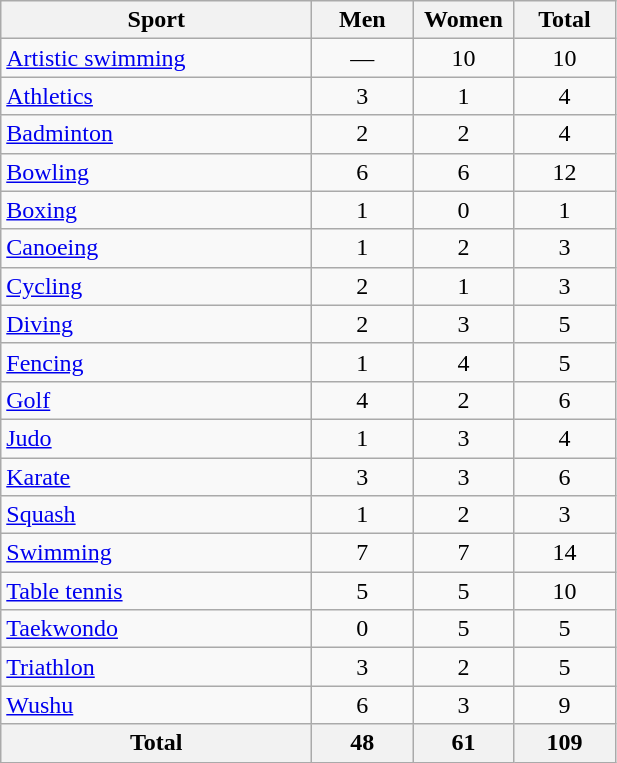<table class="wikitable" style="text-align:center;">
<tr>
<th width=200>Sport</th>
<th width=60>Men</th>
<th width=60>Women</th>
<th width=60>Total</th>
</tr>
<tr>
<td align=left><a href='#'>Artistic swimming</a></td>
<td>—</td>
<td>10</td>
<td>10</td>
</tr>
<tr>
<td align=left><a href='#'>Athletics</a></td>
<td>3</td>
<td>1</td>
<td>4</td>
</tr>
<tr>
<td align=left><a href='#'>Badminton</a></td>
<td>2</td>
<td>2</td>
<td>4</td>
</tr>
<tr>
<td align=left><a href='#'>Bowling</a></td>
<td>6</td>
<td>6</td>
<td>12</td>
</tr>
<tr>
<td align=left><a href='#'>Boxing</a></td>
<td>1</td>
<td>0</td>
<td>1</td>
</tr>
<tr>
<td align=left><a href='#'>Canoeing</a></td>
<td>1</td>
<td>2</td>
<td>3</td>
</tr>
<tr>
<td align=left><a href='#'>Cycling</a></td>
<td>2</td>
<td>1</td>
<td>3</td>
</tr>
<tr>
<td align=left><a href='#'>Diving</a></td>
<td>2</td>
<td>3</td>
<td>5</td>
</tr>
<tr>
<td align=left><a href='#'>Fencing</a></td>
<td>1</td>
<td>4</td>
<td>5</td>
</tr>
<tr>
<td align=left><a href='#'>Golf</a></td>
<td>4</td>
<td>2</td>
<td>6</td>
</tr>
<tr>
<td align=left><a href='#'>Judo</a></td>
<td>1</td>
<td>3</td>
<td>4</td>
</tr>
<tr>
<td align=left><a href='#'>Karate</a></td>
<td>3</td>
<td>3</td>
<td>6</td>
</tr>
<tr>
<td align=left><a href='#'>Squash</a></td>
<td>1</td>
<td>2</td>
<td>3</td>
</tr>
<tr>
<td align=left><a href='#'>Swimming</a></td>
<td>7</td>
<td>7</td>
<td>14</td>
</tr>
<tr>
<td align=left><a href='#'>Table tennis</a></td>
<td>5</td>
<td>5</td>
<td>10</td>
</tr>
<tr>
<td align=left><a href='#'>Taekwondo</a></td>
<td>0</td>
<td>5</td>
<td>5</td>
</tr>
<tr>
<td align=left><a href='#'>Triathlon</a></td>
<td>3</td>
<td>2</td>
<td>5</td>
</tr>
<tr>
<td align=left><a href='#'>Wushu</a></td>
<td>6</td>
<td>3</td>
<td>9</td>
</tr>
<tr>
<th>Total</th>
<th>48</th>
<th>61</th>
<th>109</th>
</tr>
</table>
